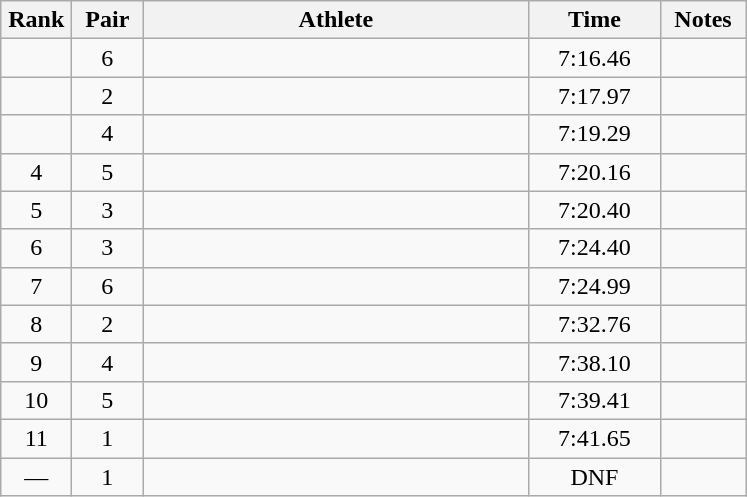<table class=wikitable style="text-align:center">
<tr>
<th width=40>Rank</th>
<th width=40>Pair</th>
<th width=250>Athlete</th>
<th width=80>Time</th>
<th width=50>Notes</th>
</tr>
<tr>
<td></td>
<td>6</td>
<td align=left></td>
<td>7:16.46</td>
<td></td>
</tr>
<tr>
<td></td>
<td>2</td>
<td align=left></td>
<td>7:17.97</td>
<td></td>
</tr>
<tr>
<td></td>
<td>4</td>
<td align=left></td>
<td>7:19.29</td>
<td></td>
</tr>
<tr>
<td>4</td>
<td>5</td>
<td align=left></td>
<td>7:20.16</td>
<td></td>
</tr>
<tr>
<td>5</td>
<td>3</td>
<td align=left></td>
<td>7:20.40</td>
<td></td>
</tr>
<tr>
<td>6</td>
<td>3</td>
<td align=left></td>
<td>7:24.40</td>
<td></td>
</tr>
<tr>
<td>7</td>
<td>6</td>
<td align=left></td>
<td>7:24.99</td>
<td></td>
</tr>
<tr>
<td>8</td>
<td>2</td>
<td align=left></td>
<td>7:32.76</td>
<td></td>
</tr>
<tr>
<td>9</td>
<td>4</td>
<td align=left></td>
<td>7:38.10</td>
<td></td>
</tr>
<tr>
<td>10</td>
<td>5</td>
<td align=left></td>
<td>7:39.41</td>
<td></td>
</tr>
<tr>
<td>11</td>
<td>1</td>
<td align=left></td>
<td>7:41.65</td>
<td></td>
</tr>
<tr>
<td>—</td>
<td>1</td>
<td align=left></td>
<td>DNF</td>
<td></td>
</tr>
</table>
